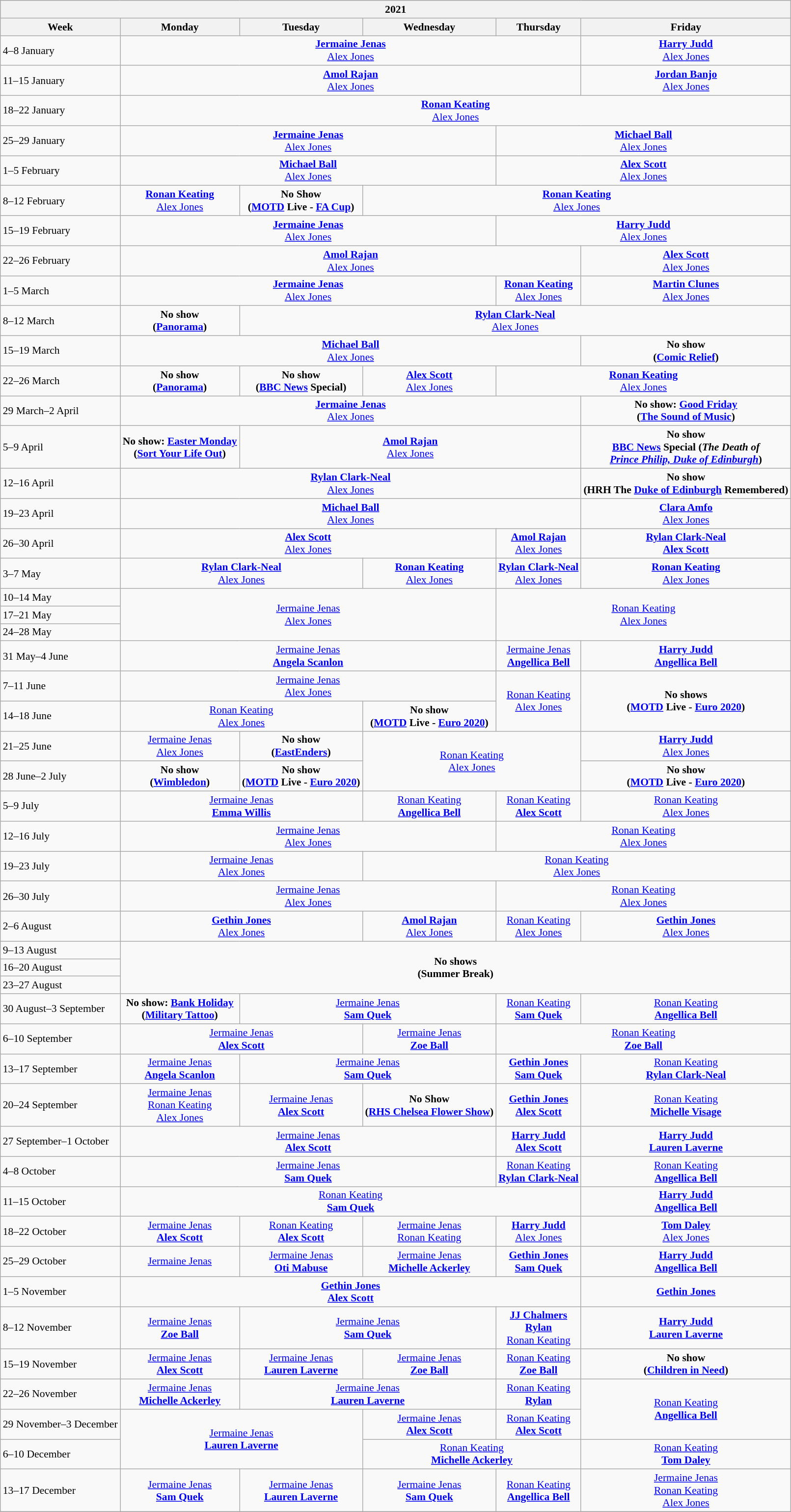<table class="wikitable mw-collapsible" style="border:1px #aaa solid; font-size:90%;">
<tr style="text-align:center; background:#b0c4de;">
<th colspan=6>2021</th>
</tr>
<tr>
<th>Week</th>
<th>Monday</th>
<th>Tuesday</th>
<th>Wednesday</th>
<th>Thursday</th>
<th>Friday</th>
</tr>
<tr>
<td>4–8 January</td>
<td colspan="4" style="text-align:center;"><strong><a href='#'>Jermaine Jenas</a></strong><br><a href='#'>Alex Jones</a></td>
<td style="text-align:center;"><strong><a href='#'>Harry Judd</a></strong><br><a href='#'>Alex Jones</a></td>
</tr>
<tr>
<td>11–15 January</td>
<td colspan="4" style="text-align:center;"><strong><a href='#'>Amol Rajan</a></strong><br><a href='#'>Alex Jones</a></td>
<td style="text-align:center;"><strong><a href='#'>Jordan Banjo</a></strong><br><a href='#'>Alex Jones</a></td>
</tr>
<tr>
<td>18–22 January</td>
<td colspan="5" style="text-align:center;"><strong><a href='#'>Ronan Keating</a></strong><br><a href='#'>Alex Jones</a></td>
</tr>
<tr>
<td>25–29 January</td>
<td colspan="3" style="text-align:center;"><strong><a href='#'>Jermaine Jenas</a></strong><br><a href='#'>Alex Jones</a></td>
<td colspan="2" style="text-align:center;"><strong><a href='#'>Michael Ball</a></strong><br><a href='#'>Alex Jones</a></td>
</tr>
<tr>
<td>1–5 February</td>
<td colspan="3" style="text-align:center;"><strong><a href='#'>Michael Ball</a></strong><br><a href='#'>Alex Jones</a></td>
<td colspan="2" style="text-align:center;"><strong><a href='#'>Alex Scott</a></strong><br><a href='#'>Alex Jones</a></td>
</tr>
<tr>
<td>8–12 February</td>
<td style="text-align:center;"><strong><a href='#'>Ronan Keating</a></strong><br><a href='#'>Alex Jones</a></td>
<td style="text-align:center;"><strong>No Show<br>(<a href='#'>MOTD</a> Live - <a href='#'>FA Cup</a>)</strong></td>
<td colspan="3" style="text-align:center;"><strong><a href='#'>Ronan Keating</a></strong><br><a href='#'>Alex Jones</a></td>
</tr>
<tr>
<td>15–19 February</td>
<td colspan="3" style="text-align:center;"><strong><a href='#'>Jermaine Jenas</a></strong><br><a href='#'>Alex Jones</a></td>
<td colspan="2" style="text-align:center;"><strong><a href='#'>Harry Judd</a></strong><br><a href='#'>Alex Jones</a></td>
</tr>
<tr>
<td>22–26 February</td>
<td colspan="4" style="text-align:center;"><strong><a href='#'>Amol Rajan</a></strong><br><a href='#'>Alex Jones</a></td>
<td style="text-align:center;"><strong><a href='#'>Alex Scott</a></strong><br><a href='#'>Alex Jones</a></td>
</tr>
<tr>
<td>1–5 March</td>
<td colspan="3" style="text-align:center;"><strong><a href='#'>Jermaine Jenas</a></strong><br><a href='#'>Alex Jones</a></td>
<td style="text-align:center;"><strong><a href='#'>Ronan Keating</a></strong><br><a href='#'>Alex Jones</a></td>
<td style="text-align:center;"><strong><a href='#'>Martin Clunes</a></strong><br><a href='#'>Alex Jones</a></td>
</tr>
<tr>
<td>8–12 March</td>
<td style="text-align:center;"><strong>No show<br>(<a href='#'>Panorama</a>)</strong></td>
<td colspan="4" style="text-align:center;"><strong><a href='#'>Rylan Clark-Neal</a></strong><br><a href='#'>Alex Jones</a></td>
</tr>
<tr>
<td>15–19 March</td>
<td colspan="4" style="text-align:center;"><strong><a href='#'>Michael Ball</a></strong><br><a href='#'>Alex Jones</a></td>
<td style="text-align:center;"><strong>No show<br>(<a href='#'>Comic Relief</a>)</strong></td>
</tr>
<tr>
<td>22–26 March</td>
<td style="text-align:center;"><strong>No show<br>(<a href='#'>Panorama</a>)</strong></td>
<td style="text-align:center;"><strong>No show<br>(<a href='#'>BBC News</a> Special)</strong></td>
<td style="text-align:center;"><strong><a href='#'>Alex Scott</a></strong><br><a href='#'>Alex Jones</a></td>
<td colspan="2" style="text-align:center;"><strong><a href='#'>Ronan Keating</a></strong><br><a href='#'>Alex Jones</a></td>
</tr>
<tr>
<td>29 March–2 April</td>
<td colspan="4" style="text-align:center;"><strong><a href='#'>Jermaine Jenas</a></strong><br><a href='#'>Alex Jones</a></td>
<td style="text-align:center;"><strong>No show: <a href='#'>Good Friday</a><br>(<a href='#'>The Sound of Music</a>)</strong></td>
</tr>
<tr>
<td>5–9 April</td>
<td style="text-align:center;"><strong>No show: <a href='#'>Easter Monday</a><br>(<a href='#'>Sort Your Life Out</a>)</strong></td>
<td colspan="3" style="text-align:center;"><strong><a href='#'>Amol Rajan</a></strong><br><a href='#'>Alex Jones</a></td>
<td style="text-align:center;"><strong>No show<br><a href='#'>BBC News</a> Special (<em>The Death of <br> <a href='#'>Prince Philip, Duke of Edinburgh</a></em>)</strong></td>
</tr>
<tr>
<td>12–16 April</td>
<td colspan="4" style="text-align:center;"><strong><a href='#'>Rylan Clark-Neal</a></strong><br><a href='#'>Alex Jones</a></td>
<td style="text-align:center;"><strong>No show<br>(HRH The <a href='#'>Duke of Edinburgh</a> Remembered)</strong></td>
</tr>
<tr>
<td>19–23 April</td>
<td colspan="4" style="text-align:center;"><strong><a href='#'>Michael Ball</a></strong><br><a href='#'>Alex Jones</a></td>
<td style="text-align:center;"><strong><a href='#'>Clara Amfo</a></strong><br><a href='#'>Alex Jones</a></td>
</tr>
<tr>
<td>26–30 April</td>
<td colspan="3" style="text-align:center;"><strong><a href='#'>Alex Scott</a></strong><br><a href='#'>Alex Jones</a></td>
<td style="text-align:center;"><strong><a href='#'>Amol Rajan</a></strong><br><a href='#'>Alex Jones</a></td>
<td style="text-align:center;"><strong><a href='#'>Rylan Clark-Neal</a></strong> <br> <strong><a href='#'>Alex Scott</a></strong></td>
</tr>
<tr>
<td>3–7 May</td>
<td colspan="2" style="text-align:center;"><strong><a href='#'>Rylan Clark-Neal</a></strong><br><a href='#'>Alex Jones</a></td>
<td style="text-align:center;"><strong><a href='#'>Ronan Keating</a></strong> <br><a href='#'>Alex Jones</a></td>
<td style="text-align:center;"><strong><a href='#'>Rylan Clark-Neal</a></strong><br><a href='#'>Alex Jones</a></td>
<td style="text-align:center;"><strong><a href='#'>Ronan Keating</a></strong> <br><a href='#'>Alex Jones</a></td>
</tr>
<tr>
<td>10–14 May</td>
<td rowspan="3" colspan="3" style="text-align:center;"><a href='#'>Jermaine Jenas</a> <br><a href='#'>Alex Jones</a></td>
<td rowspan="3" colspan="2" style="text-align:center;"><a href='#'>Ronan Keating</a> <br><a href='#'>Alex Jones</a></td>
</tr>
<tr>
<td>17–21 May</td>
</tr>
<tr>
<td>24–28 May</td>
</tr>
<tr>
<td>31 May–4 June</td>
<td colspan="3" style="text-align:center;"><a href='#'>Jermaine Jenas</a><br><strong><a href='#'>Angela Scanlon</a></strong></td>
<td style="text-align:center;"><a href='#'>Jermaine Jenas</a><br><strong><a href='#'>Angellica Bell</a></strong></td>
<td style="text-align:center;"><strong><a href='#'>Harry Judd</a></strong><br><strong><a href='#'>Angellica Bell</a></strong></td>
</tr>
<tr>
<td>7–11 June</td>
<td colspan="3" style="text-align:center;"><a href='#'>Jermaine Jenas</a> <br><a href='#'>Alex Jones</a></td>
<td rowspan="2" style="text-align:center;"><a href='#'>Ronan Keating</a> <br><a href='#'>Alex Jones</a></td>
<td rowspan="2" style="text-align:center;"><strong>No shows<br>(<a href='#'>MOTD</a> Live - <a href='#'>Euro 2020</a>)</strong></td>
</tr>
<tr>
<td>14–18 June</td>
<td colspan="2" style="text-align:center;"><a href='#'>Ronan Keating</a> <br><a href='#'>Alex Jones</a></td>
<td style="text-align:center;"><strong>No show<br>(<a href='#'>MOTD</a> Live - <a href='#'>Euro 2020</a>)</strong></td>
</tr>
<tr>
<td>21–25 June</td>
<td style="text-align:center;"><a href='#'>Jermaine Jenas</a> <br><a href='#'>Alex Jones</a></td>
<td style="text-align:center;"><strong>No show<br>(<a href='#'>EastEnders</a>)</strong></td>
<td rowspan="2" colspan="2" style="text-align:center;"><a href='#'>Ronan Keating</a> <br><a href='#'>Alex Jones</a></td>
<td style="text-align:center;"><strong><a href='#'>Harry Judd</a></strong> <br><a href='#'>Alex Jones</a></td>
</tr>
<tr>
<td>28 June–2 July</td>
<td style="text-align:center;"><strong>No show<br>(<a href='#'>Wimbledon</a>)</strong></td>
<td style="text-align:center;"><strong>No show<br>(<a href='#'>MOTD</a> Live - <a href='#'>Euro 2020</a>)</strong></td>
<td style="text-align:center;"><strong>No show<br>(<a href='#'>MOTD</a> Live - <a href='#'>Euro 2020</a>)</strong></td>
</tr>
<tr>
<td>5–9 July</td>
<td colspan="2" style="text-align:center;"><a href='#'>Jermaine Jenas</a> <br><strong><a href='#'>Emma Willis</a></strong></td>
<td style="text-align:center;"><a href='#'>Ronan Keating</a> <br><strong><a href='#'>Angellica Bell</a></strong></td>
<td style="text-align:center;"><a href='#'>Ronan Keating</a> <br><strong><a href='#'>Alex Scott</a></strong></td>
<td style="text-align:center;"><a href='#'>Ronan Keating</a> <br><a href='#'>Alex Jones</a></td>
</tr>
<tr>
<td>12–16 July</td>
<td colspan="3" style="text-align:center;"><a href='#'>Jermaine Jenas</a> <br><a href='#'>Alex Jones</a></td>
<td colspan="2" style="text-align:center;"><a href='#'>Ronan Keating</a> <br><a href='#'>Alex Jones</a></td>
</tr>
<tr>
<td>19–23 July</td>
<td colspan="2" style="text-align:center;"><a href='#'>Jermaine Jenas</a> <br><a href='#'>Alex Jones</a></td>
<td colspan="3" style="text-align:center;"><a href='#'>Ronan Keating</a> <br><a href='#'>Alex Jones</a></td>
</tr>
<tr>
<td>26–30 July</td>
<td colspan="3" style="text-align:center;"><a href='#'>Jermaine Jenas</a> <br><a href='#'>Alex Jones</a></td>
<td colspan="2" style="text-align:center;"><a href='#'>Ronan Keating</a> <br><a href='#'>Alex Jones</a></td>
</tr>
<tr>
<td>2–6 August</td>
<td colspan="2" style="text-align:center;"><strong><a href='#'>Gethin Jones</a></strong><br><a href='#'>Alex Jones</a></td>
<td style="text-align:center;"><strong><a href='#'>Amol Rajan</a></strong><br><a href='#'>Alex Jones</a></td>
<td style="text-align:center;"><a href='#'>Ronan Keating</a> <br><a href='#'>Alex Jones</a></td>
<td style="text-align:center;"><strong><a href='#'>Gethin Jones</a></strong><br><a href='#'>Alex Jones</a></td>
</tr>
<tr>
<td>9–13 August</td>
<td rowspan="3" colspan="5" style="text-align:center;"><strong>No shows<br>(Summer Break)</strong></td>
</tr>
<tr>
<td>16–20 August</td>
</tr>
<tr>
<td>23–27 August</td>
</tr>
<tr>
<td>30 August–3 September</td>
<td style="text-align:center;"><strong>No show: <a href='#'>Bank Holiday</a><br>(<a href='#'>Military Tattoo</a>)</strong></td>
<td colspan="2" style="text-align:center;"><a href='#'>Jermaine Jenas</a> <br><strong><a href='#'>Sam Quek</a></strong></td>
<td style="text-align:center;"><a href='#'>Ronan Keating</a> <br><strong><a href='#'>Sam Quek</a></strong></td>
<td style="text-align:center;"><a href='#'>Ronan Keating</a> <br><strong><a href='#'>Angellica Bell</a></strong></td>
</tr>
<tr>
<td>6–10 September</td>
<td colspan="2" style="text-align:center;"><a href='#'>Jermaine Jenas</a> <br><strong><a href='#'>Alex Scott</a></strong></td>
<td style="text-align:center;"><a href='#'>Jermaine Jenas</a> <br><strong><a href='#'>Zoe Ball</a></strong></td>
<td colspan="2" style="text-align:center;"><a href='#'>Ronan Keating</a> <br><strong><a href='#'>Zoe Ball</a></strong></td>
</tr>
<tr>
<td>13–17 September</td>
<td style="text-align:center;"><a href='#'>Jermaine Jenas</a> <br> <strong><a href='#'>Angela Scanlon</a></strong></td>
<td colspan="2" style="text-align:center;"><a href='#'>Jermaine Jenas</a> <br><strong><a href='#'>Sam Quek</a></strong></td>
<td style="text-align:center;"><strong><a href='#'>Gethin Jones</a></strong> <br><strong><a href='#'>Sam Quek</a></strong></td>
<td style="text-align:center;"><a href='#'>Ronan Keating</a> <br><strong><a href='#'>Rylan Clark-Neal</a></strong></td>
</tr>
<tr>
<td>20–24 September</td>
<td style="text-align:center;"><a href='#'>Jermaine Jenas</a> <br><a href='#'>Ronan Keating</a> <br><a href='#'>Alex Jones</a></td>
<td style="text-align:center;"><a href='#'>Jermaine Jenas</a> <br> <strong><a href='#'>Alex Scott</a></strong></td>
<td style="text-align:center;"><strong>No Show<br>(<a href='#'>RHS Chelsea Flower Show</a>)</strong></td>
<td style="text-align:center;"><strong><a href='#'>Gethin Jones</a></strong> <br> <strong><a href='#'>Alex Scott</a></strong></td>
<td style="text-align:center;"><a href='#'>Ronan Keating</a> <br> <strong><a href='#'>Michelle Visage</a></strong></td>
</tr>
<tr>
<td>27 September–1 October</td>
<td colspan="3" style="text-align:center;"><a href='#'>Jermaine Jenas</a> <br> <strong><a href='#'>Alex Scott</a></strong></td>
<td style="text-align:center;"><strong><a href='#'>Harry Judd</a></strong> <br> <strong><a href='#'>Alex Scott</a></strong></td>
<td style="text-align:center;"><strong><a href='#'>Harry Judd</a></strong> <br> <strong><a href='#'>Lauren Laverne</a></strong></td>
</tr>
<tr>
<td>4–8 October</td>
<td colspan="3" style="text-align:center;"><a href='#'>Jermaine Jenas</a> <br> <strong><a href='#'>Sam Quek</a></strong></td>
<td style="text-align:center;"><a href='#'>Ronan Keating</a> <br><strong><a href='#'>Rylan Clark-Neal</a></strong></td>
<td style="text-align:center;"><a href='#'>Ronan Keating</a> <br><strong><a href='#'>Angellica Bell</a></strong></td>
</tr>
<tr>
<td>11–15 October</td>
<td colspan="4" style="text-align:center;"><a href='#'>Ronan Keating</a> <br> <strong><a href='#'>Sam Quek</a></strong></td>
<td style="text-align:center;"><strong><a href='#'>Harry Judd</a></strong> <br> <strong><a href='#'>Angellica Bell</a></strong></td>
</tr>
<tr>
<td>18–22 October</td>
<td style="text-align:center;"><a href='#'>Jermaine Jenas</a> <br> <strong><a href='#'>Alex Scott</a></strong></td>
<td style="text-align:center;"><a href='#'>Ronan Keating</a> <br> <strong><a href='#'>Alex Scott</a></strong></td>
<td style="text-align:center;"><a href='#'>Jermaine Jenas</a> <br> <a href='#'>Ronan Keating</a></td>
<td style="text-align:center;"><strong><a href='#'>Harry Judd</a></strong><br><a href='#'>Alex Jones</a></td>
<td style="text-align:center;"><strong><a href='#'>Tom Daley</a></strong><br><a href='#'>Alex Jones</a></td>
</tr>
<tr>
<td>25–29 October</td>
<td style="text-align:center;"><a href='#'>Jermaine Jenas</a></td>
<td style="text-align:center;"><a href='#'>Jermaine Jenas</a> <br> <strong><a href='#'>Oti Mabuse</a></strong></td>
<td style="text-align:center;"><a href='#'>Jermaine Jenas</a> <br> <strong><a href='#'>Michelle Ackerley</a></strong></td>
<td style="text-align:center;"><strong><a href='#'>Gethin Jones</a></strong> <br><strong><a href='#'>Sam Quek</a></strong></td>
<td style="text-align:center;"><strong><a href='#'>Harry Judd</a></strong><br><strong><a href='#'>Angellica Bell</a></strong></td>
</tr>
<tr>
<td>1–5 November</td>
<td colspan="4" style="text-align:center;"><strong><a href='#'>Gethin Jones</a></strong> <br> <strong><a href='#'>Alex Scott</a></strong></td>
<td style="text-align:center;"><strong><a href='#'>Gethin Jones</a></strong></td>
</tr>
<tr>
<td>8–12 November</td>
<td style="text-align:center;"><a href='#'>Jermaine Jenas</a> <br> <strong><a href='#'>Zoe Ball</a></strong></td>
<td colspan="2" style="text-align:center;"><a href='#'>Jermaine Jenas</a> <br> <strong><a href='#'>Sam Quek</a></strong></td>
<td style="text-align:center;"><strong><a href='#'>JJ Chalmers</a></strong> <br> <strong><a href='#'>Rylan</a></strong> <br> <a href='#'>Ronan Keating</a></td>
<td style="text-align:center;"><strong><a href='#'>Harry Judd</a></strong> <br> <strong><a href='#'>Lauren Laverne</a></strong></td>
</tr>
<tr>
<td>15–19 November</td>
<td style="text-align:center;"><a href='#'>Jermaine Jenas</a> <br> <strong><a href='#'>Alex Scott</a></strong></td>
<td style="text-align:center;"><a href='#'>Jermaine Jenas</a> <br> <strong><a href='#'>Lauren Laverne</a></strong></td>
<td style="text-align:center;"><a href='#'>Jermaine Jenas</a> <br> <strong><a href='#'>Zoe Ball</a></strong></td>
<td style="text-align:center;"><a href='#'>Ronan Keating</a> <br> <strong><a href='#'>Zoe Ball</a></strong></td>
<td style="text-align:center;"><strong>No show<br>(<a href='#'>Children in Need</a>)</strong></td>
</tr>
<tr>
<td>22–26 November</td>
<td style="text-align:center;"><a href='#'>Jermaine Jenas</a> <br> <strong><a href='#'>Michelle Ackerley</a></strong></td>
<td colspan="2" style="text-align:center;"><a href='#'>Jermaine Jenas</a> <br> <strong><a href='#'>Lauren Laverne</a></strong></td>
<td style="text-align:center;"><a href='#'>Ronan Keating</a> <br><strong><a href='#'>Rylan</a></strong></td>
<td rowspan="2" style="text-align:center;"><a href='#'>Ronan Keating</a> <br><strong><a href='#'>Angellica Bell</a></strong></td>
</tr>
<tr>
<td>29 November–3 December</td>
<td rowspan="2" colspan="2" style="text-align:center;"><a href='#'>Jermaine Jenas</a> <br> <strong><a href='#'>Lauren Laverne</a></strong></td>
<td style="text-align:center;"><a href='#'>Jermaine Jenas</a> <br> <strong><a href='#'>Alex Scott</a></strong></td>
<td style="text-align:center;"><a href='#'>Ronan Keating</a> <br> <strong><a href='#'>Alex Scott</a></strong></td>
</tr>
<tr>
<td>6–10 December</td>
<td colspan="2" style="text-align:center;"><a href='#'>Ronan Keating</a> <br> <strong><a href='#'>Michelle Ackerley</a></strong></td>
<td style="text-align:center;"><a href='#'>Ronan Keating</a> <br> <strong><a href='#'>Tom Daley</a></strong></td>
</tr>
<tr>
<td>13–17 December</td>
<td style="text-align:center;"><a href='#'>Jermaine Jenas</a> <br> <strong><a href='#'>Sam Quek</a></strong></td>
<td style="text-align:center;"><a href='#'>Jermaine Jenas</a> <br> <strong><a href='#'>Lauren Laverne</a></strong></td>
<td style="text-align:center;"><a href='#'>Jermaine Jenas</a> <br> <strong><a href='#'>Sam Quek</a></strong></td>
<td style="text-align:center;"><a href='#'>Ronan Keating</a> <br><strong><a href='#'>Angellica Bell</a></strong></td>
<td style="text-align:center;"><a href='#'>Jermaine Jenas</a> <br><a href='#'>Ronan Keating</a> <br><a href='#'>Alex Jones</a></td>
</tr>
<tr>
</tr>
</table>
